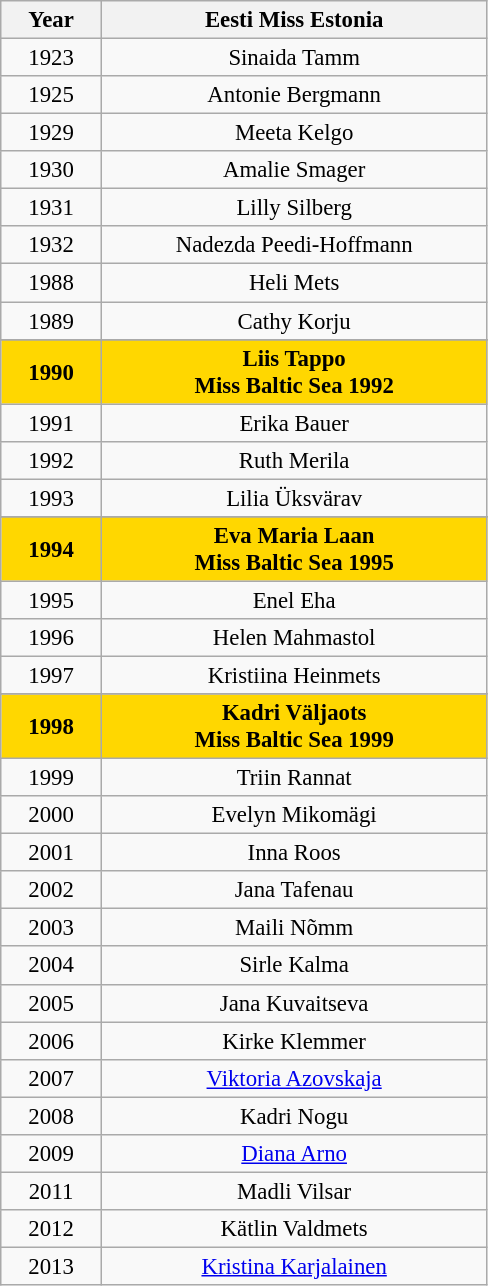<table class="wikitable sortable" style="font-size: 95%; text-align:center">
<tr>
<th width="60">Year</th>
<th width="250">Eesti Miss Estonia</th>
</tr>
<tr>
<td>1923</td>
<td>Sinaida Tamm</td>
</tr>
<tr>
<td>1925</td>
<td>Antonie Bergmann</td>
</tr>
<tr>
<td>1929</td>
<td>Meeta Kelgo</td>
</tr>
<tr>
<td>1930</td>
<td>Amalie Smager</td>
</tr>
<tr>
<td>1931</td>
<td>Lilly Silberg</td>
</tr>
<tr>
<td>1932</td>
<td>Nadezda Peedi-Hoffmann</td>
</tr>
<tr>
<td>1988</td>
<td>Heli Mets</td>
</tr>
<tr>
<td>1989</td>
<td>Cathy Korju</td>
</tr>
<tr>
</tr>
<tr style="background-color:gold; font-weight: bold ">
<td>1990</td>
<td>Liis Tappo<br>Miss Baltic Sea 1992</td>
</tr>
<tr>
<td>1991</td>
<td>Erika Bauer</td>
</tr>
<tr>
<td>1992</td>
<td>Ruth Merila</td>
</tr>
<tr>
<td>1993</td>
<td>Lilia Üksvärav</td>
</tr>
<tr>
</tr>
<tr style="background-color:gold; font-weight: bold ">
<td>1994</td>
<td>Eva Maria Laan<br>Miss Baltic Sea 1995</td>
</tr>
<tr>
<td>1995</td>
<td>Enel Eha</td>
</tr>
<tr>
<td>1996</td>
<td>Helen Mahmastol</td>
</tr>
<tr>
<td>1997</td>
<td>Kristiina Heinmets</td>
</tr>
<tr>
</tr>
<tr style="background-color:gold; font-weight: bold ">
<td>1998</td>
<td>Kadri Väljaots<br>Miss Baltic Sea 1999</td>
</tr>
<tr>
<td>1999</td>
<td>Triin Rannat</td>
</tr>
<tr>
<td>2000</td>
<td>Evelyn Mikomägi</td>
</tr>
<tr>
<td>2001</td>
<td>Inna Roos</td>
</tr>
<tr>
<td>2002</td>
<td>Jana Tafenau</td>
</tr>
<tr>
<td>2003</td>
<td>Maili Nõmm</td>
</tr>
<tr>
<td>2004</td>
<td>Sirle Kalma</td>
</tr>
<tr>
<td>2005</td>
<td>Jana Kuvaitseva</td>
</tr>
<tr>
<td>2006</td>
<td>Kirke Klemmer</td>
</tr>
<tr>
<td>2007</td>
<td><a href='#'>Viktoria Azovskaja</a></td>
</tr>
<tr>
<td>2008</td>
<td>Kadri Nogu</td>
</tr>
<tr>
<td>2009</td>
<td><a href='#'>Diana Arno</a></td>
</tr>
<tr>
<td>2011</td>
<td>Madli Vilsar</td>
</tr>
<tr>
<td>2012</td>
<td>Kätlin Valdmets</td>
</tr>
<tr>
<td>2013</td>
<td><a href='#'>Kristina Karjalainen</a></td>
</tr>
</table>
